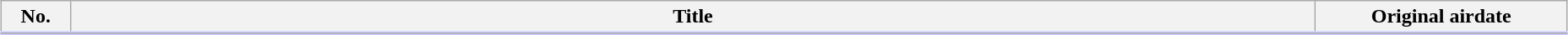<table class="wikitable" style="width:98%; margin:auto; background:#FFF;">
<tr style="border-bottom: 3px solid #CCF;">
<th style="width:3em;">No.</th>
<th>Title</th>
<th style="width:12em;">Original airdate</th>
</tr>
<tr>
</tr>
</table>
